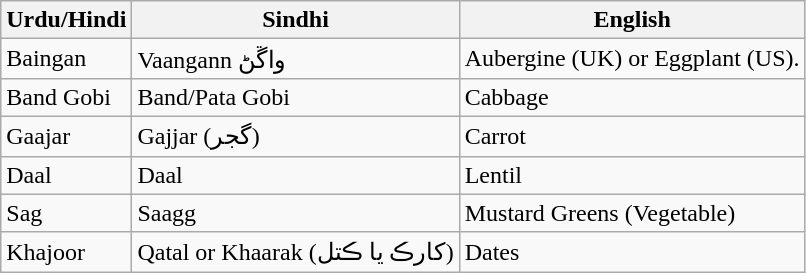<table class="wikitable">
<tr>
<th>Urdu/Hindi</th>
<th>Sindhi</th>
<th>English</th>
</tr>
<tr>
<td>Baingan</td>
<td>Vaangann واڱڻ</td>
<td>Aubergine (UK) or Eggplant (US).</td>
</tr>
<tr>
<td>Band Gobi</td>
<td>Band/Pata Gobi</td>
<td>Cabbage</td>
</tr>
<tr>
<td>Gaajar</td>
<td>Gajjar (گجر)</td>
<td>Carrot</td>
</tr>
<tr>
<td>Daal</td>
<td>Daal</td>
<td>Lentil</td>
</tr>
<tr>
<td>Sag</td>
<td>Saagg</td>
<td>Mustard Greens (Vegetable)</td>
</tr>
<tr>
<td>Khajoor</td>
<td>Qatal or Khaarak (کارڪ يا ڪتل)</td>
<td>Dates</td>
</tr>
</table>
